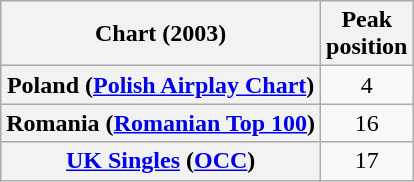<table class="wikitable sortable plainrowheaders">
<tr>
<th>Chart (2003)</th>
<th>Peak<br>position</th>
</tr>
<tr>
<th scope="row">Poland (<a href='#'>Polish Airplay Chart</a>)</th>
<td align="center">4</td>
</tr>
<tr>
<th scope="row">Romania (<a href='#'>Romanian Top 100</a>)</th>
<td align="center">16</td>
</tr>
<tr>
<th scope="row"><a href='#'>UK Singles</a> (<a href='#'>OCC</a>)</th>
<td align="center">17</td>
</tr>
</table>
